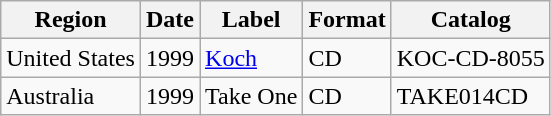<table class="wikitable">
<tr>
<th>Region</th>
<th>Date</th>
<th>Label</th>
<th>Format</th>
<th>Catalog</th>
</tr>
<tr>
<td>United States</td>
<td>1999</td>
<td><a href='#'>Koch</a></td>
<td>CD</td>
<td>KOC-CD-8055</td>
</tr>
<tr>
<td>Australia</td>
<td>1999</td>
<td>Take One</td>
<td>CD</td>
<td>TAKE014CD</td>
</tr>
</table>
